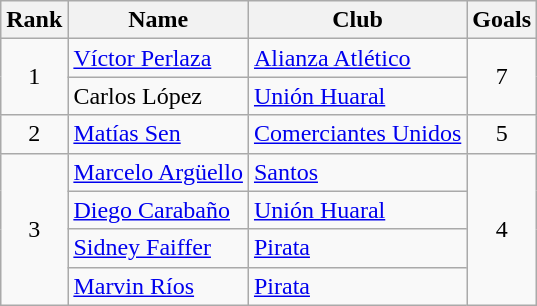<table class="wikitable" border="1">
<tr>
<th>Rank</th>
<th>Name</th>
<th>Club</th>
<th>Goals</th>
</tr>
<tr>
<td rowspan=2 align=center>1</td>
<td> <a href='#'>Víctor Perlaza</a></td>
<td><a href='#'>Alianza Atlético</a></td>
<td rowspan=2 align=center>7</td>
</tr>
<tr>
<td> Carlos López</td>
<td><a href='#'>Unión Huaral</a></td>
</tr>
<tr>
<td align=center>2</td>
<td> <a href='#'>Matías Sen</a></td>
<td><a href='#'>Comerciantes Unidos</a></td>
<td align=center>5</td>
</tr>
<tr>
<td rowspan=5 align=center>3</td>
<td> <a href='#'>Marcelo Argüello</a></td>
<td><a href='#'>Santos</a></td>
<td rowspan=5 align=center>4</td>
</tr>
<tr>
<td> <a href='#'>Diego Carabaño</a></td>
<td><a href='#'>Unión Huaral</a></td>
</tr>
<tr>
<td> <a href='#'>Sidney Faiffer</a></td>
<td><a href='#'>Pirata</a></td>
</tr>
<tr>
<td> <a href='#'>Marvin Ríos</a></td>
<td><a href='#'>Pirata</a></td>
</tr>
</table>
